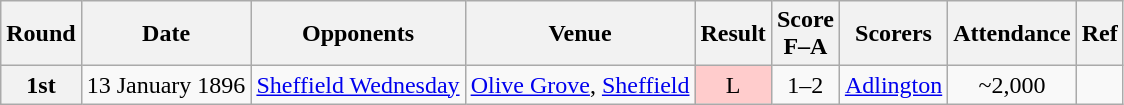<table class="wikitable" style=text-align:center>
<tr>
<th scope=col>Round</th>
<th scope=col>Date</th>
<th scope=col>Opponents</th>
<th scope=col>Venue</th>
<th scope=col>Result</th>
<th scope=col>Score<br>F–A</th>
<th scope=col>Scorers</th>
<th scope=col>Attendance</th>
<th scope=col>Ref</th>
</tr>
<tr>
<th scope=row>1st</th>
<td style=text-align:left>13 January 1896</td>
<td style=text-align:left><a href='#'>Sheffield Wednesday</a></td>
<td><a href='#'>Olive Grove</a>, <a href='#'>Sheffield</a></td>
<td style=background:#fcc>L</td>
<td>1–2</td>
<td style=text-align:left><a href='#'>Adlington</a></td>
<td>~2,000</td>
<td></td>
</tr>
</table>
